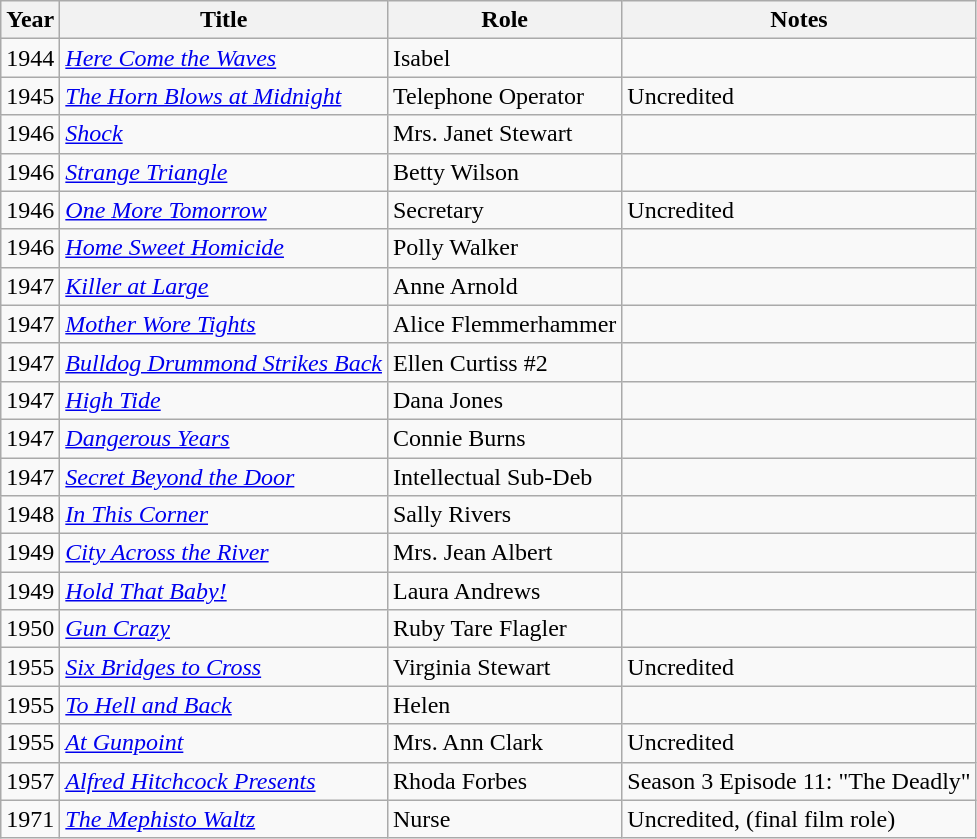<table class="wikitable">
<tr>
<th>Year</th>
<th>Title</th>
<th>Role</th>
<th>Notes</th>
</tr>
<tr>
<td>1944</td>
<td><em><a href='#'>Here Come the Waves</a></em></td>
<td>Isabel</td>
<td></td>
</tr>
<tr>
<td>1945</td>
<td><em><a href='#'>The Horn Blows at Midnight</a></em></td>
<td>Telephone Operator</td>
<td>Uncredited</td>
</tr>
<tr>
<td>1946</td>
<td><em><a href='#'>Shock</a></em></td>
<td>Mrs. Janet Stewart</td>
<td></td>
</tr>
<tr>
<td>1946</td>
<td><em><a href='#'>Strange Triangle</a></em></td>
<td>Betty Wilson</td>
<td></td>
</tr>
<tr>
<td>1946</td>
<td><em><a href='#'>One More Tomorrow</a></em></td>
<td>Secretary</td>
<td>Uncredited</td>
</tr>
<tr>
<td>1946</td>
<td><em><a href='#'>Home Sweet Homicide</a></em></td>
<td>Polly Walker</td>
<td></td>
</tr>
<tr>
<td>1947</td>
<td><em><a href='#'>Killer at Large</a></em></td>
<td>Anne Arnold</td>
<td></td>
</tr>
<tr>
<td>1947</td>
<td><em><a href='#'>Mother Wore Tights</a></em></td>
<td>Alice Flemmerhammer</td>
<td></td>
</tr>
<tr>
<td>1947</td>
<td><em><a href='#'>Bulldog Drummond Strikes Back</a></em></td>
<td>Ellen Curtiss #2</td>
<td></td>
</tr>
<tr>
<td>1947</td>
<td><em><a href='#'>High Tide</a></em></td>
<td>Dana Jones</td>
<td></td>
</tr>
<tr>
<td>1947</td>
<td><em><a href='#'>Dangerous Years</a></em></td>
<td>Connie Burns</td>
<td></td>
</tr>
<tr>
<td>1947</td>
<td><em><a href='#'>Secret Beyond the Door</a></em></td>
<td>Intellectual Sub-Deb</td>
<td></td>
</tr>
<tr>
<td>1948</td>
<td><em><a href='#'>In This Corner</a></em></td>
<td>Sally Rivers</td>
<td></td>
</tr>
<tr>
<td>1949</td>
<td><em><a href='#'>City Across the River</a></em></td>
<td>Mrs. Jean Albert</td>
<td></td>
</tr>
<tr>
<td>1949</td>
<td><em><a href='#'>Hold That Baby!</a></em></td>
<td>Laura Andrews</td>
<td></td>
</tr>
<tr>
<td>1950</td>
<td><em><a href='#'>Gun Crazy</a></em></td>
<td>Ruby Tare Flagler</td>
<td></td>
</tr>
<tr>
<td>1955</td>
<td><em><a href='#'>Six Bridges to Cross</a></em></td>
<td>Virginia Stewart</td>
<td>Uncredited</td>
</tr>
<tr>
<td>1955</td>
<td><em><a href='#'>To Hell and Back</a></em></td>
<td>Helen</td>
<td></td>
</tr>
<tr>
<td>1955</td>
<td><em><a href='#'>At Gunpoint</a></em></td>
<td>Mrs. Ann Clark</td>
<td>Uncredited</td>
</tr>
<tr>
<td>1957</td>
<td><em><a href='#'>Alfred Hitchcock Presents</a></em></td>
<td>Rhoda Forbes</td>
<td>Season 3 Episode 11: "The Deadly"</td>
</tr>
<tr>
<td>1971</td>
<td><em><a href='#'>The Mephisto Waltz</a></em></td>
<td>Nurse</td>
<td>Uncredited, (final film role)</td>
</tr>
</table>
